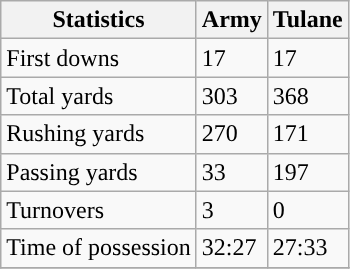<table class="wikitable">
<tr>
<th>Statistics</th>
<th>Army</th>
<th>Tulane</th>
</tr>
<tr>
<td>First downs</td>
<td>17</td>
<td>17</td>
</tr>
<tr>
<td>Total yards</td>
<td>303</td>
<td>368</td>
</tr>
<tr>
<td>Rushing yards</td>
<td>270</td>
<td>171</td>
</tr>
<tr>
<td>Passing yards</td>
<td>33</td>
<td>197</td>
</tr>
<tr>
<td>Turnovers</td>
<td>3</td>
<td>0</td>
</tr>
<tr>
<td>Time of possession</td>
<td>32:27</td>
<td>27:33</td>
</tr>
<tr>
</tr>
</table>
